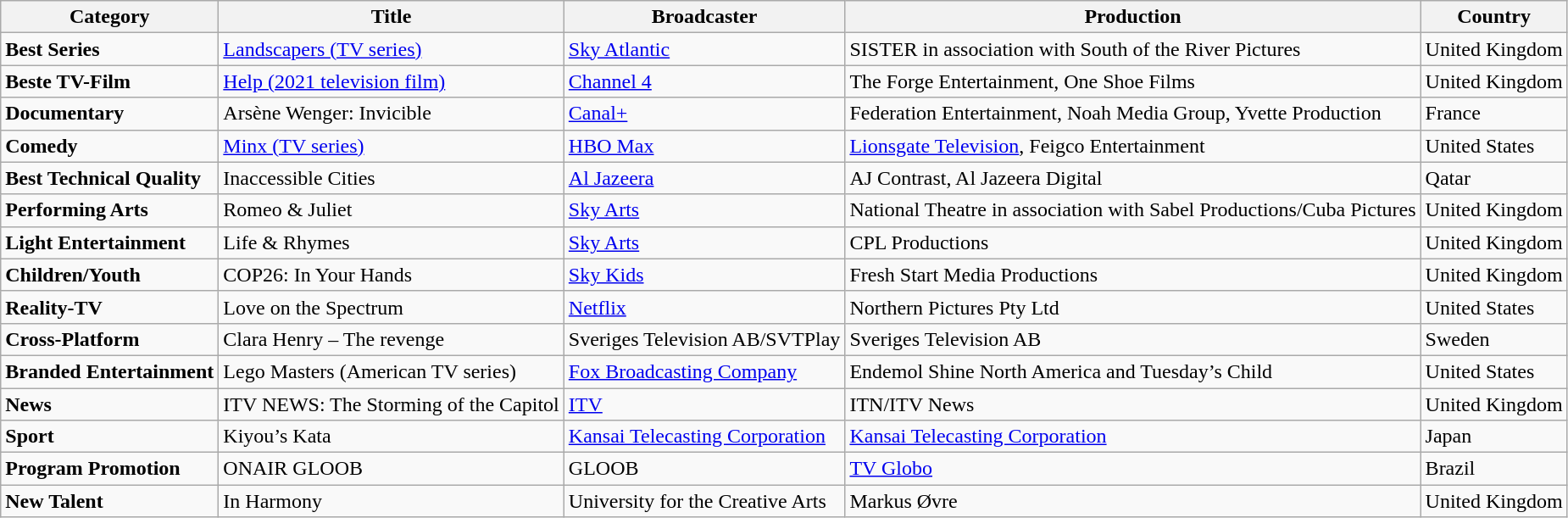<table class="wikitable">
<tr>
<th>Category</th>
<th>Title</th>
<th>Broadcaster</th>
<th>Production</th>
<th>Country</th>
</tr>
<tr>
<td><strong>Best Series</strong></td>
<td><a href='#'>Landscapers (TV series)</a></td>
<td><a href='#'>Sky Atlantic</a></td>
<td>SISTER in association with South of the River Pictures</td>
<td>United Kingdom</td>
</tr>
<tr>
<td><strong>Beste TV-Film</strong></td>
<td><a href='#'>Help (2021 television film)</a></td>
<td><a href='#'>Channel 4</a></td>
<td>The Forge Entertainment, One Shoe Films</td>
<td>United Kingdom</td>
</tr>
<tr>
<td><strong>Documentary</strong></td>
<td>Arsène Wenger: Invicible</td>
<td><a href='#'>Canal+</a></td>
<td>Federation Entertainment, Noah Media Group, Yvette Production</td>
<td>France</td>
</tr>
<tr>
<td><strong>Comedy</strong></td>
<td><a href='#'>Minx (TV series)</a></td>
<td><a href='#'>HBO Max</a></td>
<td><a href='#'>Lionsgate Television</a>, Feigco Entertainment</td>
<td>United States</td>
</tr>
<tr>
<td><strong>Best Technical Quality</strong></td>
<td>Inaccessible Cities</td>
<td><a href='#'>Al Jazeera</a></td>
<td>AJ Contrast, Al Jazeera Digital</td>
<td>Qatar</td>
</tr>
<tr>
<td><strong>Performing Arts</strong></td>
<td>Romeo & Juliet</td>
<td><a href='#'>Sky Arts</a></td>
<td>National Theatre in association with Sabel Productions/Cuba Pictures</td>
<td>United Kingdom</td>
</tr>
<tr>
<td><strong>Light Entertainment</strong></td>
<td>Life & Rhymes</td>
<td><a href='#'>Sky Arts</a></td>
<td>CPL Productions</td>
<td>United Kingdom</td>
</tr>
<tr>
<td><strong>Children/Youth</strong></td>
<td>COP26: In Your Hands</td>
<td><a href='#'>Sky Kids</a></td>
<td>Fresh Start Media Productions</td>
<td>United Kingdom</td>
</tr>
<tr>
<td><strong>Reality-TV</strong></td>
<td>Love on the Spectrum</td>
<td><a href='#'>Netflix</a></td>
<td>Northern Pictures Pty Ltd</td>
<td>United States</td>
</tr>
<tr>
<td><strong>Cross-Platform</strong></td>
<td>Clara Henry – The revenge</td>
<td>Sveriges Television AB/SVTPlay</td>
<td>Sveriges Television AB</td>
<td>Sweden</td>
</tr>
<tr>
<td><strong>Branded Entertainment</strong></td>
<td>Lego Masters (American TV series)</td>
<td><a href='#'>Fox Broadcasting Company</a></td>
<td>Endemol Shine North America and Tuesday’s Child</td>
<td>United States</td>
</tr>
<tr>
<td><strong>News</strong></td>
<td>ITV NEWS: The Storming of the Capitol</td>
<td><a href='#'>ITV</a></td>
<td>ITN/ITV News</td>
<td>United Kingdom</td>
</tr>
<tr>
<td><strong>Sport</strong></td>
<td>Kiyou’s Kata</td>
<td><a href='#'>Kansai Telecasting Corporation</a></td>
<td><a href='#'>Kansai Telecasting Corporation</a></td>
<td>Japan</td>
</tr>
<tr>
<td><strong>Program Promotion</strong></td>
<td>ONAIR GLOOB</td>
<td>GLOOB</td>
<td><a href='#'>TV Globo</a></td>
<td>Brazil</td>
</tr>
<tr>
<td><strong>New Talent</strong></td>
<td>In Harmony</td>
<td>University for the Creative Arts</td>
<td>Markus Øvre</td>
<td>United Kingdom</td>
</tr>
</table>
